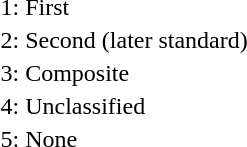<table>
<tr>
<td>1:</td>
<td>First</td>
</tr>
<tr>
<td>2:</td>
<td>Second (later standard)</td>
</tr>
<tr>
<td>3:</td>
<td>Composite</td>
</tr>
<tr>
<td>4:</td>
<td>Unclassified</td>
</tr>
<tr>
<td>5:</td>
<td>None</td>
</tr>
</table>
